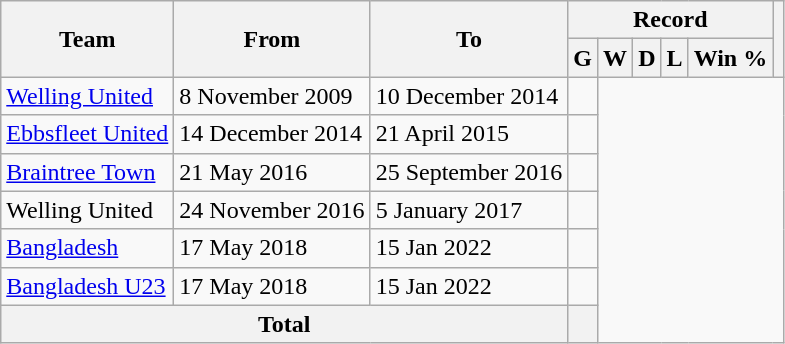<table class="wikitable" style="text-align:center">
<tr>
<th rowspan=2>Team</th>
<th rowspan=2>From</th>
<th rowspan=2>To</th>
<th colspan=5>Record</th>
<th rowspan=2></th>
</tr>
<tr>
<th>G</th>
<th>W</th>
<th>D</th>
<th>L</th>
<th>Win %</th>
</tr>
<tr>
<td align=left><a href='#'>Welling United</a></td>
<td align=left>8 November 2009</td>
<td align=left>10 December 2014<br></td>
<td></td>
</tr>
<tr>
<td align=left><a href='#'>Ebbsfleet United</a></td>
<td align=left>14 December 2014</td>
<td align=left>21 April 2015<br></td>
<td></td>
</tr>
<tr>
<td align=left><a href='#'>Braintree Town</a></td>
<td align=left>21 May 2016</td>
<td align=left>25 September 2016<br></td>
<td></td>
</tr>
<tr>
<td align=left>Welling United</td>
<td align=left>24 November 2016</td>
<td align=left>5 January 2017<br></td>
<td></td>
</tr>
<tr>
<td align=left><a href='#'>Bangladesh</a></td>
<td align=left>17 May 2018</td>
<td align=left>15 Jan 2022<br></td>
<td></td>
</tr>
<tr>
<td align=left><a href='#'>Bangladesh U23</a></td>
<td align=left>17 May 2018</td>
<td align=left>15 Jan 2022<br></td>
<td></td>
</tr>
<tr>
<th colspan=3>Total<br></th>
<th></th>
</tr>
</table>
